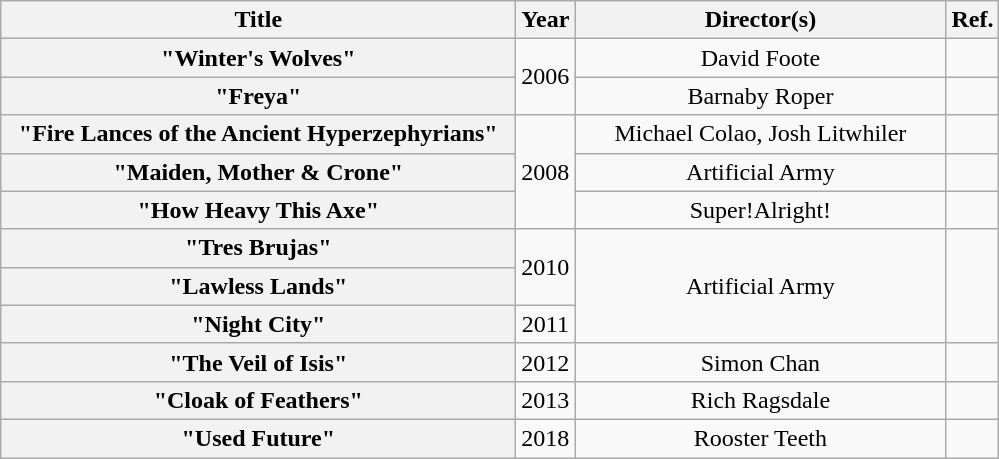<table class="wikitable plainrowheaders" style="text-align:center;">
<tr>
<th scope="col" style="width:21em;">Title</th>
<th scope="col">Year</th>
<th scope="col" style="width:15em;">Director(s)</th>
<th scope="col">Ref.</th>
</tr>
<tr>
<th scope="row">"Winter's Wolves"</th>
<td rowspan="2">2006</td>
<td>David Foote</td>
<td></td>
</tr>
<tr>
<th scope="row">"Freya"</th>
<td>Barnaby Roper</td>
<td></td>
</tr>
<tr>
<th scope="row">"Fire Lances of the Ancient Hyperzephyrians"</th>
<td rowspan="3">2008</td>
<td>Michael Colao, Josh Litwhiler</td>
<td></td>
</tr>
<tr>
<th scope="row">"Maiden, Mother & Crone"</th>
<td>Artificial Army</td>
<td></td>
</tr>
<tr>
<th scope="row">"How Heavy This Axe"</th>
<td>Super!Alright!</td>
<td></td>
</tr>
<tr>
<th scope="row">"Tres Brujas"</th>
<td rowspan="2">2010</td>
<td rowspan="3">Artificial Army</td>
<td rowspan="3"></td>
</tr>
<tr>
<th scope="row">"Lawless Lands"</th>
</tr>
<tr>
<th scope="row">"Night City"</th>
<td>2011</td>
</tr>
<tr>
<th scope="row">"The Veil of Isis"</th>
<td>2012</td>
<td>Simon Chan</td>
<td></td>
</tr>
<tr>
<th scope="row">"Cloak of Feathers"</th>
<td>2013</td>
<td>Rich Ragsdale</td>
<td></td>
</tr>
<tr>
<th scope="row">"Used Future"</th>
<td>2018</td>
<td>Rooster Teeth</td>
<td></td>
</tr>
</table>
